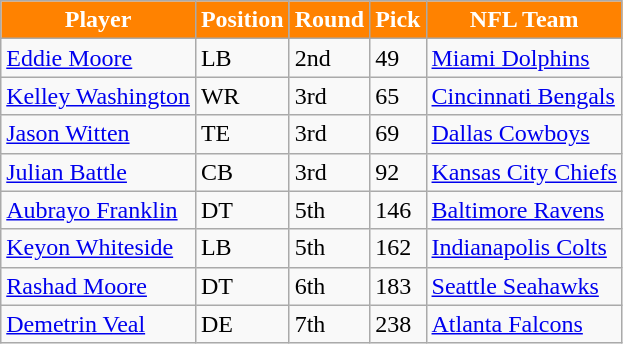<table class="wikitable" border="1">
<tr>
<th style="background: #FF8200; color: white">Player</th>
<th style="background: #FF8200; color: white">Position</th>
<th style="background: #FF8200; color: white">Round</th>
<th style="background: #FF8200; color: white">Pick</th>
<th style="background: #FF8200; color: white">NFL Team</th>
</tr>
<tr>
<td><a href='#'>Eddie Moore</a></td>
<td>LB</td>
<td>2nd</td>
<td>49</td>
<td><a href='#'>Miami Dolphins</a></td>
</tr>
<tr>
<td><a href='#'>Kelley Washington</a></td>
<td>WR</td>
<td>3rd</td>
<td>65</td>
<td><a href='#'>Cincinnati Bengals</a></td>
</tr>
<tr>
<td><a href='#'>Jason Witten</a></td>
<td>TE</td>
<td>3rd</td>
<td>69</td>
<td><a href='#'>Dallas Cowboys</a></td>
</tr>
<tr>
<td><a href='#'>Julian Battle</a></td>
<td>CB</td>
<td>3rd</td>
<td>92</td>
<td><a href='#'>Kansas City Chiefs</a></td>
</tr>
<tr>
<td><a href='#'>Aubrayo Franklin</a></td>
<td>DT</td>
<td>5th</td>
<td>146</td>
<td><a href='#'>Baltimore Ravens</a></td>
</tr>
<tr>
<td><a href='#'>Keyon Whiteside</a></td>
<td>LB</td>
<td>5th</td>
<td>162</td>
<td><a href='#'>Indianapolis Colts</a></td>
</tr>
<tr>
<td><a href='#'>Rashad Moore</a></td>
<td>DT</td>
<td>6th</td>
<td>183</td>
<td><a href='#'>Seattle Seahawks</a></td>
</tr>
<tr>
<td><a href='#'>Demetrin Veal</a></td>
<td>DE</td>
<td>7th</td>
<td>238</td>
<td><a href='#'>Atlanta Falcons</a></td>
</tr>
</table>
